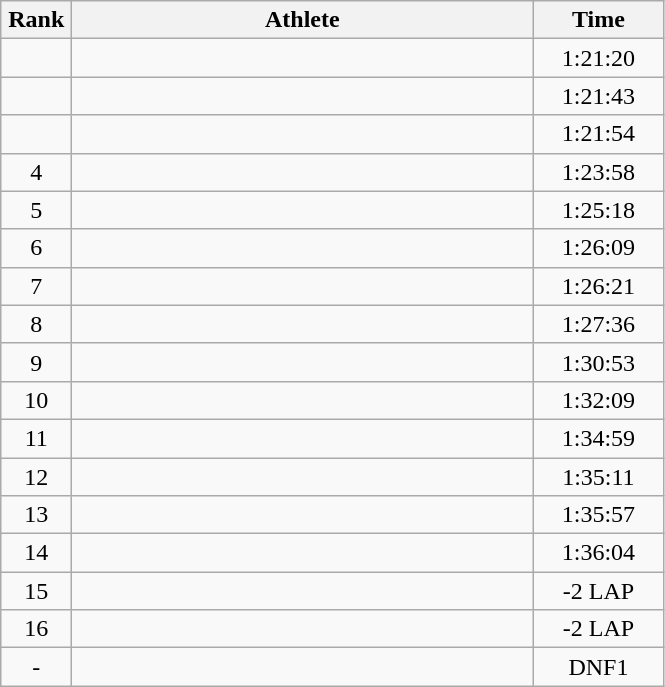<table class=wikitable style="text-align:center">
<tr>
<th width=40>Rank</th>
<th width=300>Athlete</th>
<th width=80>Time</th>
</tr>
<tr>
<td></td>
<td style="text-align:left"></td>
<td>1:21:20</td>
</tr>
<tr>
<td></td>
<td style="text-align:left"></td>
<td>1:21:43</td>
</tr>
<tr>
<td></td>
<td style="text-align:left"></td>
<td>1:21:54</td>
</tr>
<tr>
<td>4</td>
<td style="text-align:left"></td>
<td>1:23:58</td>
</tr>
<tr>
<td>5</td>
<td style="text-align:left"></td>
<td>1:25:18</td>
</tr>
<tr>
<td>6</td>
<td style="text-align:left"></td>
<td>1:26:09</td>
</tr>
<tr>
<td>7</td>
<td style="text-align:left"></td>
<td>1:26:21</td>
</tr>
<tr>
<td>8</td>
<td style="text-align:left"></td>
<td>1:27:36</td>
</tr>
<tr>
<td>9</td>
<td style="text-align:left"></td>
<td>1:30:53</td>
</tr>
<tr>
<td>10</td>
<td style="text-align:left"></td>
<td>1:32:09</td>
</tr>
<tr>
<td>11</td>
<td style="text-align:left"></td>
<td>1:34:59</td>
</tr>
<tr>
<td>12</td>
<td style="text-align:left"></td>
<td>1:35:11</td>
</tr>
<tr>
<td>13</td>
<td style="text-align:left"></td>
<td>1:35:57</td>
</tr>
<tr>
<td>14</td>
<td style="text-align:left"></td>
<td>1:36:04</td>
</tr>
<tr>
<td>15</td>
<td style="text-align:left"></td>
<td>-2 LAP</td>
</tr>
<tr>
<td>16</td>
<td style="text-align:left"></td>
<td>-2 LAP</td>
</tr>
<tr>
<td>-</td>
<td style="text-align:left"></td>
<td>DNF1</td>
</tr>
</table>
